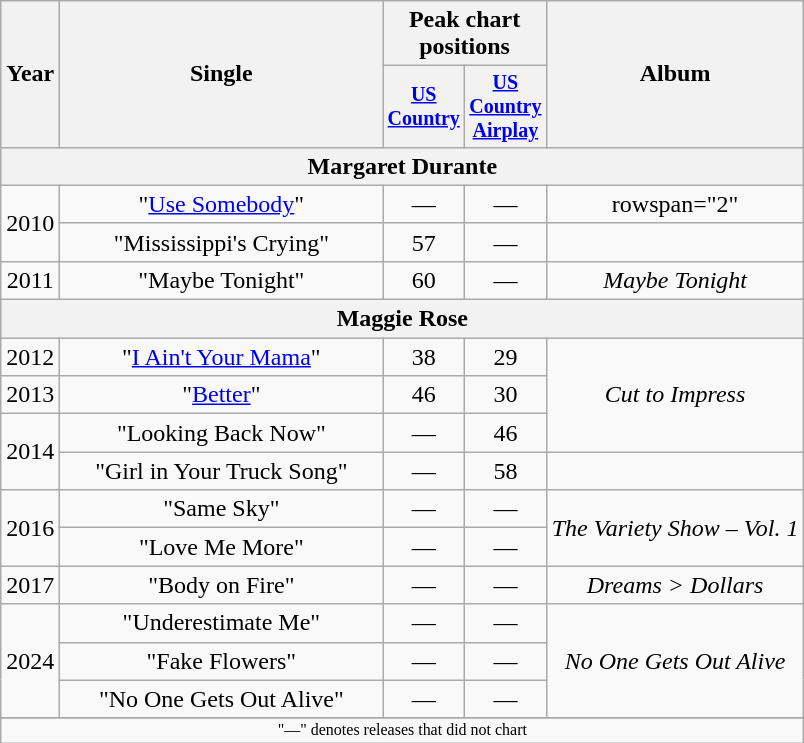<table class="wikitable plainrowheaders" style="text-align:center;">
<tr>
<th rowspan="2">Year</th>
<th rowspan="2" style="width:13em;">Single</th>
<th colspan="2">Peak chart<br>positions</th>
<th rowspan="2">Album</th>
</tr>
<tr style="font-size:smaller;">
<th style="width:45px;"><a href='#'>US Country</a><br></th>
<th style="width:45px;"><a href='#'>US Country Airplay</a><br></th>
</tr>
<tr>
<th colspan="5">Margaret Durante</th>
</tr>
<tr>
<td rowspan="2">2010</td>
<td scope="row">"<a href='#'>Use Somebody</a>"</td>
<td>—</td>
<td>—</td>
<td>rowspan="2" </td>
</tr>
<tr>
<td scope="row">"Mississippi's Crying"</td>
<td>57</td>
<td>—</td>
</tr>
<tr>
<td>2011</td>
<td scope="row">"Maybe Tonight"</td>
<td>60</td>
<td>—</td>
<td><em>Maybe Tonight</em></td>
</tr>
<tr>
<th colspan="5">Maggie Rose</th>
</tr>
<tr>
<td>2012</td>
<td scope="row">"<a href='#'>I Ain't Your Mama</a>"</td>
<td>38</td>
<td>29</td>
<td rowspan="3"><em>Cut to Impress</em></td>
</tr>
<tr>
<td>2013</td>
<td scope="row">"<a href='#'>Better</a>"</td>
<td>46</td>
<td>30</td>
</tr>
<tr>
<td rowspan="2">2014</td>
<td scope="row">"Looking Back Now"</td>
<td>—</td>
<td>46</td>
</tr>
<tr>
<td scope="row">"Girl in Your Truck Song"</td>
<td>—</td>
<td>58</td>
<td></td>
</tr>
<tr>
<td rowspan="2">2016</td>
<td scope="row">"Same Sky"</td>
<td>—</td>
<td>—</td>
<td rowspan="2"><em>The Variety Show – Vol. 1</em></td>
</tr>
<tr>
<td scope="row">"Love Me More"</td>
<td>—</td>
<td>—</td>
</tr>
<tr>
<td>2017</td>
<td scope="row">"Body on Fire"</td>
<td>—</td>
<td>—</td>
<td><em>Dreams > Dollars</em></td>
</tr>
<tr>
<td rowspan="3">2024</td>
<td scope="row">"Underestimate Me"</td>
<td>—</td>
<td>—</td>
<td rowspan="3"><em>No One Gets Out Alive</em></td>
</tr>
<tr>
<td scope="row">"Fake Flowers"</td>
<td>—</td>
<td>—</td>
</tr>
<tr>
<td scope="row">"No One Gets Out Alive"</td>
<td>—</td>
<td>—</td>
</tr>
<tr>
</tr>
<tr>
<td colspan="5" style="font-size:8pt">"—" denotes releases that did not chart</td>
</tr>
</table>
